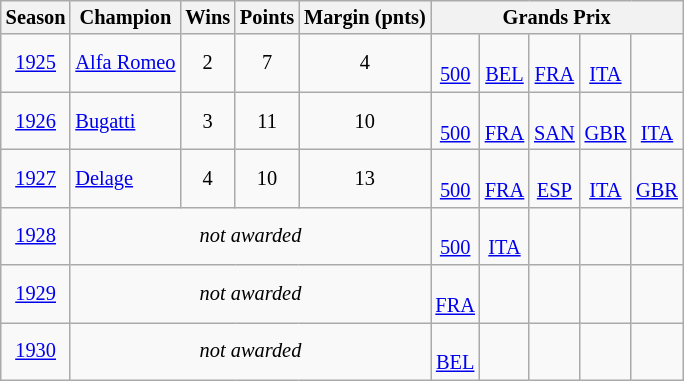<table class="wikitable" style="font-size:85%;">
<tr>
<th>Season</th>
<th>Champion</th>
<th>Wins</th>
<th>Points</th>
<th>Margin (pnts)</th>
<th colspan=5>Grands Prix</th>
</tr>
<tr>
<td align="center"><a href='#'>1925</a></td>
<td> <a href='#'>Alfa Romeo</a></td>
<td align="center">2</td>
<td align="center">7</td>
<td align="center">4</td>
<td align="center"><br><a href='#'>500</a></td>
<td align="center"><br><a href='#'>BEL</a></td>
<td align="center"><br><a href='#'>FRA</a></td>
<td align="center"><br><a href='#'>ITA</a></td>
<td></td>
</tr>
<tr>
<td align="center"><a href='#'>1926</a></td>
<td> <a href='#'>Bugatti</a></td>
<td align="center">3</td>
<td align="center">11</td>
<td align="center">10</td>
<td align="center"><br><a href='#'>500</a></td>
<td align="center"><br><a href='#'>FRA</a></td>
<td align="center"><br><a href='#'>SAN</a></td>
<td align="center"><br><a href='#'>GBR</a></td>
<td align="center"><br><a href='#'>ITA</a></td>
</tr>
<tr>
<td align="center"><a href='#'>1927</a></td>
<td> <a href='#'>Delage</a></td>
<td align="center">4</td>
<td align="center">10</td>
<td align="center">13</td>
<td align="center"><br><a href='#'>500</a></td>
<td align="center"><br><a href='#'>FRA</a></td>
<td align="center"><br><a href='#'>ESP</a></td>
<td align="center"><br><a href='#'>ITA</a></td>
<td align="center"><br><a href='#'>GBR</a></td>
</tr>
<tr>
<td align="center"><a href='#'>1928</a></td>
<td align="center" colspan=4><em>not awarded</em></td>
<td align="center"><br><a href='#'>500</a></td>
<td align="center"><br><a href='#'>ITA</a></td>
<td></td>
<td></td>
<td></td>
</tr>
<tr>
<td align="center"><a href='#'>1929</a></td>
<td align="center" colspan=4><em>not awarded</em></td>
<td align="center"><br><a href='#'>FRA</a></td>
<td></td>
<td></td>
<td></td>
<td></td>
</tr>
<tr>
<td align="center"><a href='#'>1930</a></td>
<td align="center" colspan=4><em>not awarded</em></td>
<td align="center"><br><a href='#'>BEL</a></td>
<td></td>
<td></td>
<td></td>
<td></td>
</tr>
</table>
